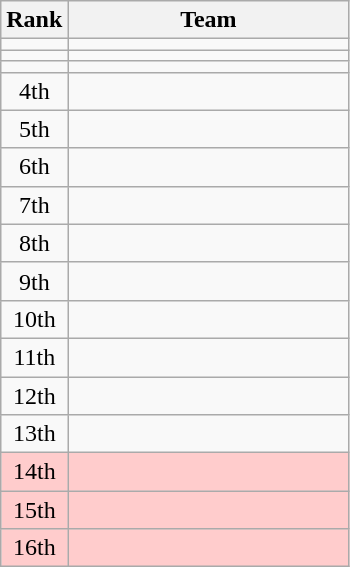<table class=wikitable style="text-align:center;">
<tr>
<th>Rank</th>
<th style="width:180px;">Team</th>
</tr>
<tr>
<td></td>
<td align=left></td>
</tr>
<tr>
<td></td>
<td align=left></td>
</tr>
<tr>
<td></td>
<td align=left></td>
</tr>
<tr>
<td>4th</td>
<td align=left></td>
</tr>
<tr>
<td>5th</td>
<td align=left></td>
</tr>
<tr>
<td>6th</td>
<td align=left></td>
</tr>
<tr>
<td>7th</td>
<td align=left></td>
</tr>
<tr>
<td>8th</td>
<td align=left></td>
</tr>
<tr>
<td>9th</td>
<td align=left></td>
</tr>
<tr>
<td>10th</td>
<td align=left></td>
</tr>
<tr>
<td>11th</td>
<td align=left></td>
</tr>
<tr>
<td>12th</td>
<td align=left></td>
</tr>
<tr>
<td>13th</td>
<td align=left></td>
</tr>
<tr style="background:#fcc;">
<td>14th</td>
<td align=left></td>
</tr>
<tr style="background:#fcc;">
<td>15th</td>
<td align=left></td>
</tr>
<tr style="background:#fcc;">
<td>16th</td>
<td align=left></td>
</tr>
</table>
